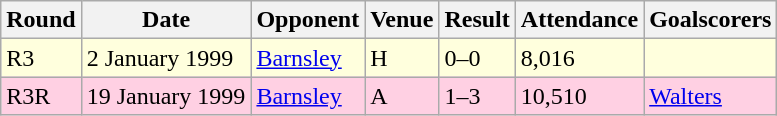<table class="wikitable">
<tr>
<th>Round</th>
<th>Date</th>
<th>Opponent</th>
<th>Venue</th>
<th>Result</th>
<th>Attendance</th>
<th>Goalscorers</th>
</tr>
<tr style="background-color: #ffffdd;">
<td>R3</td>
<td>2 January 1999</td>
<td><a href='#'>Barnsley</a></td>
<td>H</td>
<td>0–0</td>
<td>8,016</td>
<td></td>
</tr>
<tr style="background-color: #ffd0e3;">
<td>R3R</td>
<td>19 January 1999</td>
<td><a href='#'>Barnsley</a></td>
<td>A</td>
<td>1–3</td>
<td>10,510</td>
<td><a href='#'>Walters</a></td>
</tr>
</table>
